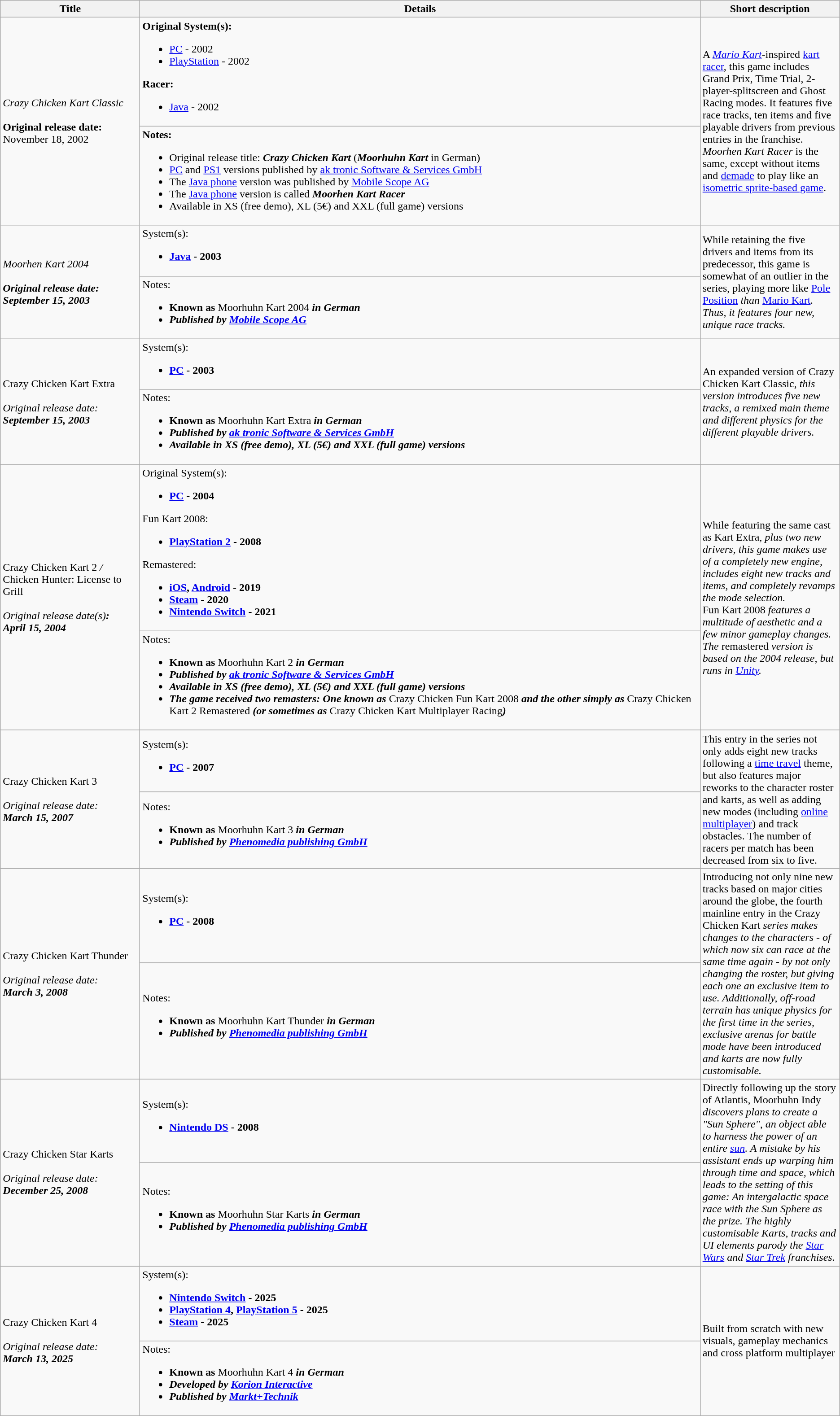<table class="wikitable">
<tr>
<th style="width: 200px;">Title</th>
<th>Details</th>
<th style="width: 200px;">Short description</th>
</tr>
<tr>
<td rowspan="2"><div><em>Crazy Chicken Kart Classic</em><strong><br><br>Original release date:<br></strong>November 18, 2002<br></div></td>
<td><strong>Original System(s):</strong><br><ul><li><a href='#'>PC</a> - 2002</li><li><a href='#'>PlayStation</a> - 2002</li></ul><strong>Racer:</strong><ul><li><a href='#'>Java</a> - 2002</li></ul></td>
<td rowspan="2">A <em><a href='#'>Mario Kart</a></em>-inspired <a href='#'>kart racer</a>, this game includes Grand Prix, Time Trial, 2-player-splitscreen and Ghost Racing modes. It features five race tracks, ten items and five playable drivers from previous entries in the franchise.<br><em>Moorhen Kart Racer</em> is the same, except without items and <a href='#'>demade</a> to play like an <a href='#'>isometric sprite-based game</a>.</td>
</tr>
<tr>
<td><strong>Notes:</strong><br><ul><li>Original release title: <strong><em>Crazy Chicken Kart</em></strong> (<strong><em>Moorhuhn Kart</em></strong> in German)</li><li><a href='#'>PC</a> and <a href='#'>PS1</a> versions published by <a href='#'>ak tronic Software & Services GmbH</a></li><li>The <a href='#'>Java phone</a> version was published by <a href='#'>Mobile Scope AG</a></li><li>The <a href='#'>Java phone</a> version is called <strong><em>Moorhen Kart Racer</em></strong></li><li>Available in XS (free demo), XL (5€) and XXL (full game) versions</li></ul></td>
</tr>
<tr>
<td rowspan="2"><div><em>Moorhen Kart 2004<strong><em><br><br>Original release date:<br><strong>September 15, 2003<br></div></td>
<td></strong>System(s):<strong><br><ul><li><a href='#'>Java</a> - 2003</li></ul></td>
<td rowspan="2">While retaining the five drivers and items from its predecessor, this game is somewhat of an outlier in the series, playing more like </em><a href='#'>Pole Position</a><em> than </em><a href='#'>Mario Kart</a><em>. Thus, it features four new, unique race tracks.</td>
</tr>
<tr>
<td></strong>Notes:<strong><br><ul><li>Known as </em></strong>Moorhuhn Kart 2004<strong><em> in German</li><li>Published by <a href='#'>Mobile Scope AG</a></li></ul></td>
</tr>
<tr>
<td rowspan="2"><div></em>Crazy Chicken Kart Extra<em></strong><br><br>Original release date:<br><strong>September 15, 2003<br></div></td>
<td></strong>System(s):<strong><br><ul><li><a href='#'>PC</a> - 2003</li></ul></td>
<td rowspan="2">An expanded version of </em>Crazy Chicken Kart Classic<em>, this version introduces five new tracks, a remixed main theme and different physics for the different playable drivers.</td>
</tr>
<tr>
<td></strong>Notes:<strong><br><ul><li>Known as </em></strong>Moorhuhn Kart Extra<strong><em> in German</li><li>Published by <a href='#'>ak tronic Software & Services GmbH</a></li><li>Available in XS (free demo), XL (5€) and XXL (full game) versions</li></ul></td>
</tr>
<tr>
<td rowspan="2"><div></em>Crazy Chicken Kart 2<em> / <br></em>Chicken Hunter: License to Grill<em><br><br></strong>Original release date(s)<strong>:<br>April 15, 2004<br></div></td>
<td></strong>Original System(s):<strong><br><ul><li><a href='#'>PC</a> - 2004</li></ul></strong>Fun Kart 2008:<strong><ul><li><a href='#'>PlayStation 2</a> - 2008</li></ul></strong>Remastered:<strong><ul><li><a href='#'>iOS</a>, <a href='#'>Android</a> - 2019</li><li><a href='#'>Steam</a> - 2020</li><li><a href='#'>Nintendo Switch</a> - 2021</li></ul></td>
<td rowspan="2">While featuring the same cast as </em>Kart Extra<em>, plus two new drivers, this game makes use of a completely new engine, includes eight new tracks and items, and completely revamps the mode selection.<br></em>Fun Kart 2008<em> features a multitude of aesthetic and a few minor gameplay changes.
The </em>remastered<em> version is based on the 2004 release, but runs in <a href='#'>Unity</a>.</td>
</tr>
<tr>
<td></strong>Notes:<strong><br><ul><li>Known as </em></strong>Moorhuhn Kart 2<strong><em> in German</li><li>Published by <a href='#'>ak tronic Software & Services GmbH</a></li><li>Available in XS (free demo), XL (5€) and XXL (full game) versions</li><li>The game received two remasters: One known as </em></strong>Crazy Chicken Fun Kart 2008<strong><em> and the other simply as </em></strong>Crazy Chicken Kart 2 Remastered<strong><em> (or sometimes as </em></strong>Crazy Chicken Kart Multiplayer Racing<strong><em>)</li></ul></td>
</tr>
<tr>
<td rowspan="2"><div></em>Crazy Chicken Kart 3<em></strong><br><br>Original release date:<br><strong>March 15, 2007<br></div></td>
<td></strong>System(s):<strong><br><ul><li><a href='#'>PC</a> - 2007</li></ul></td>
<td rowspan="2">This entry in the series not only adds eight new tracks following a <a href='#'>time travel</a> theme, but also features major reworks to the character roster and karts, as well as adding new modes (including <a href='#'>online multiplayer</a>) and track obstacles. The number of racers per match has been decreased from six to five.</td>
</tr>
<tr>
<td></strong>Notes:<strong><br><ul><li>Known as </em></strong>Moorhuhn Kart 3<strong><em> in German</li><li>Published by <a href='#'>Phenomedia publishing GmbH</a></li></ul></td>
</tr>
<tr>
<td rowspan="2"><div></em>Crazy Chicken Kart Thunder<em></strong><br><br>Original release date:<br><strong>March 3, 2008<br></div></td>
<td></strong>System(s):<strong><br><ul><li><a href='#'>PC</a> - 2008</li></ul></td>
<td rowspan="2">Introducing not only nine new tracks based on major cities around the globe, the fourth mainline entry in the </em>Crazy Chicken Kart<em> series makes changes to the characters - of which now six can race at the same time again - by not only changing the roster, but giving each one an exclusive item to use. Additionally, off-road terrain has unique physics for the first time in the series, exclusive arenas for battle mode have been introduced and karts are now fully customisable.</td>
</tr>
<tr>
<td></strong>Notes:<strong><br><ul><li>Known as </em></strong>Moorhuhn Kart Thunder<strong><em> in German</li><li>Published by <a href='#'>Phenomedia publishing GmbH</a></li></ul></td>
</tr>
<tr>
<td rowspan="2"><div></em>Crazy Chicken Star Karts<em></strong><br><br>Original release date:<br><strong>December 25, 2008<br></div></td>
<td></strong>System(s):<strong><br><ul><li><a href='#'>Nintendo DS</a> - 2008</li></ul></td>
<td rowspan="2">Directly following up the story of </em>Atlantis<em>, </em>Moorhuhn Indy<em> discovers plans to create a "Sun Sphere", an object able to harness the power of an entire <a href='#'>sun</a>. A mistake by his assistant ends up warping him through time and space, which leads to the setting of this game: An intergalactic space race with the Sun Sphere as the prize. The highly customisable Karts, tracks and UI elements parody the <a href='#'>Star Wars</a> and <a href='#'>Star Trek</a> franchises.</td>
</tr>
<tr>
<td></strong>Notes:<strong><br><ul><li>Known as </em></strong>Moorhuhn Star Karts<strong><em> in German</li><li>Published by <a href='#'>Phenomedia publishing GmbH</a></li></ul></td>
</tr>
<tr>
<td rowspan="2"><div></em>Crazy Chicken Kart 4<em></strong><br><br>Original release date:<br><strong>March 13, 2025<br></div></td>
<td></strong>System(s):<strong><br><ul><li><a href='#'>Nintendo Switch</a> - 2025</li><li><a href='#'>PlayStation 4</a>, <a href='#'>PlayStation 5</a> - 2025</li><li><a href='#'>Steam</a> - 2025</li></ul></td>
<td rowspan="2">Built from scratch with new visuals, gameplay mechanics and cross platform multiplayer</td>
</tr>
<tr>
<td></strong>Notes:<strong><br><ul><li>Known as </em></strong>Moorhuhn Kart 4<strong><em> in German</li><li>Developed by <a href='#'>Korion Interactive</a></li><li>Published by <a href='#'>Markt+Technik</a></li></ul></td>
</tr>
</table>
